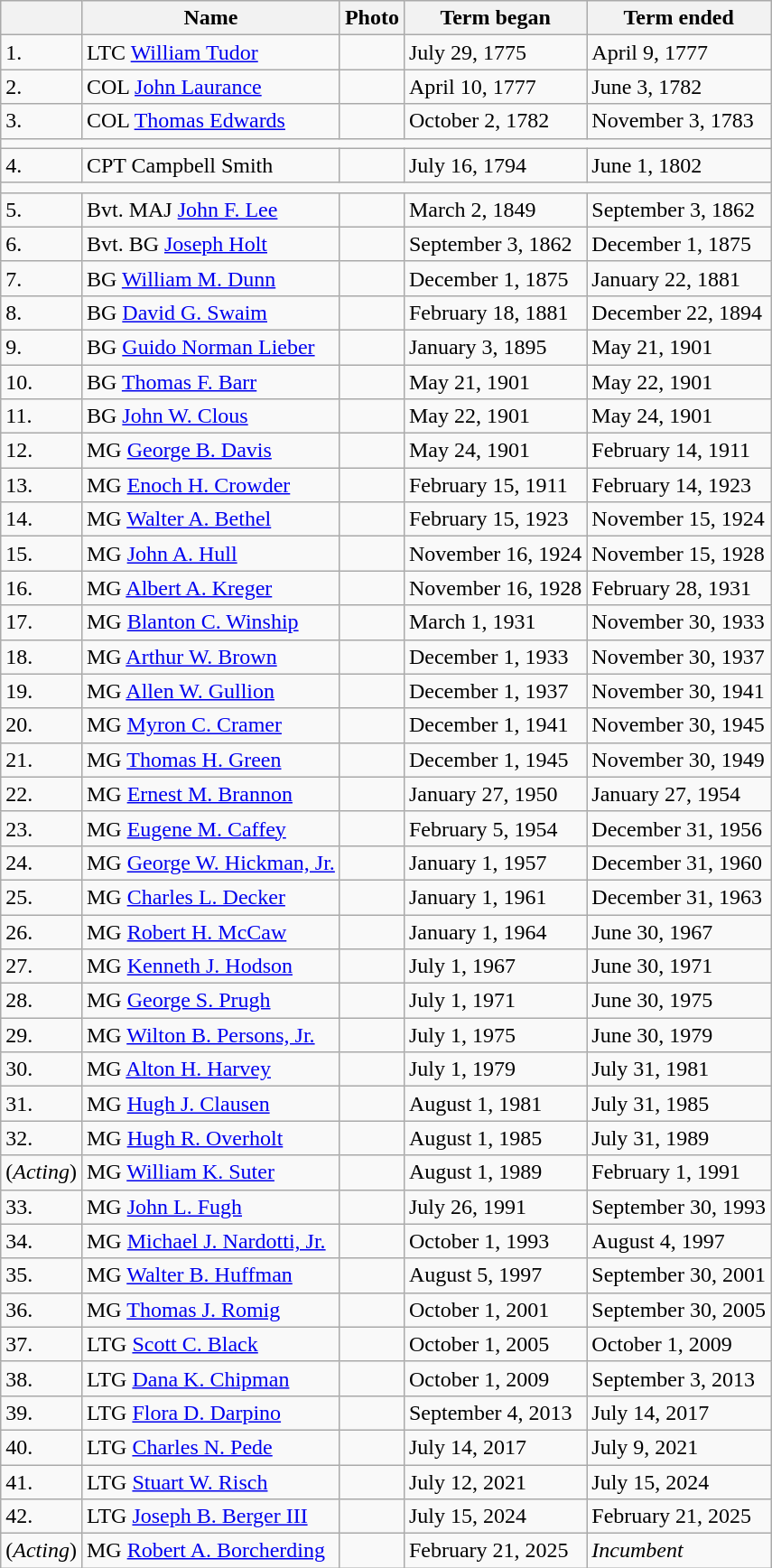<table class="wikitable">
<tr>
<th></th>
<th>Name</th>
<th>Photo</th>
<th>Term began</th>
<th>Term ended</th>
</tr>
<tr>
<td>1.</td>
<td>LTC <a href='#'>William Tudor</a></td>
<td></td>
<td>July 29, 1775</td>
<td>April 9, 1777</td>
</tr>
<tr>
<td>2.</td>
<td>COL <a href='#'>John Laurance</a></td>
<td></td>
<td>April 10, 1777</td>
<td>June 3, 1782</td>
</tr>
<tr>
<td>3.</td>
<td>COL <a href='#'>Thomas Edwards</a></td>
<td></td>
<td>October 2, 1782</td>
<td>November 3, 1783</td>
</tr>
<tr>
<td colspan=5></td>
</tr>
<tr>
<td>4.</td>
<td>CPT Campbell Smith</td>
<td></td>
<td>July 16, 1794</td>
<td>June 1, 1802</td>
</tr>
<tr>
<td colspan=5></td>
</tr>
<tr>
<td>5.</td>
<td>Bvt. MAJ <a href='#'>John F. Lee</a></td>
<td></td>
<td>March 2, 1849</td>
<td>September 3, 1862</td>
</tr>
<tr>
<td>6.</td>
<td>Bvt. BG <a href='#'>Joseph Holt</a></td>
<td></td>
<td>September 3, 1862</td>
<td>December 1, 1875</td>
</tr>
<tr>
<td>7.</td>
<td>BG <a href='#'>William M. Dunn</a></td>
<td></td>
<td>December 1, 1875</td>
<td>January 22, 1881</td>
</tr>
<tr>
<td>8.</td>
<td>BG <a href='#'>David G. Swaim</a></td>
<td></td>
<td>February 18, 1881</td>
<td>December 22, 1894</td>
</tr>
<tr>
<td>9.</td>
<td>BG <a href='#'>Guido Norman Lieber</a></td>
<td></td>
<td>January 3, 1895</td>
<td>May 21, 1901</td>
</tr>
<tr>
<td>10.</td>
<td>BG <a href='#'>Thomas F. Barr</a></td>
<td></td>
<td>May 21, 1901</td>
<td>May 22, 1901</td>
</tr>
<tr>
<td>11.</td>
<td>BG <a href='#'>John W. Clous</a></td>
<td></td>
<td>May 22, 1901</td>
<td>May 24, 1901</td>
</tr>
<tr>
<td>12.</td>
<td>MG <a href='#'>George B. Davis</a></td>
<td></td>
<td>May 24, 1901</td>
<td>February 14, 1911</td>
</tr>
<tr>
<td>13.</td>
<td>MG <a href='#'>Enoch H. Crowder</a></td>
<td></td>
<td>February 15, 1911</td>
<td>February 14, 1923</td>
</tr>
<tr>
<td>14.</td>
<td>MG <a href='#'>Walter A. Bethel</a></td>
<td></td>
<td>February 15, 1923</td>
<td>November 15, 1924</td>
</tr>
<tr>
<td>15.</td>
<td>MG <a href='#'>John A. Hull</a></td>
<td></td>
<td>November 16, 1924</td>
<td>November 15, 1928</td>
</tr>
<tr>
<td>16.</td>
<td>MG <a href='#'>Albert A. Kreger</a></td>
<td></td>
<td>November 16, 1928</td>
<td>February 28, 1931</td>
</tr>
<tr>
<td>17.</td>
<td>MG <a href='#'>Blanton C. Winship</a></td>
<td></td>
<td>March 1, 1931</td>
<td>November 30, 1933</td>
</tr>
<tr>
<td>18.</td>
<td>MG <a href='#'>Arthur W. Brown</a></td>
<td></td>
<td>December 1, 1933</td>
<td>November 30, 1937</td>
</tr>
<tr>
<td>19.</td>
<td>MG <a href='#'>Allen W. Gullion</a></td>
<td></td>
<td>December 1, 1937</td>
<td>November 30, 1941</td>
</tr>
<tr>
<td>20.</td>
<td>MG <a href='#'>Myron C. Cramer</a></td>
<td></td>
<td>December 1, 1941</td>
<td>November 30, 1945</td>
</tr>
<tr>
<td>21.</td>
<td>MG <a href='#'>Thomas H. Green</a></td>
<td></td>
<td>December 1, 1945</td>
<td>November 30, 1949</td>
</tr>
<tr>
<td>22.</td>
<td>MG <a href='#'>Ernest M. Brannon</a></td>
<td></td>
<td>January 27, 1950</td>
<td>January 27, 1954</td>
</tr>
<tr>
<td>23.</td>
<td>MG <a href='#'>Eugene M. Caffey</a></td>
<td></td>
<td>February 5, 1954</td>
<td>December 31, 1956</td>
</tr>
<tr>
<td>24.</td>
<td>MG <a href='#'>George W. Hickman, Jr.</a></td>
<td></td>
<td>January 1, 1957</td>
<td>December 31, 1960</td>
</tr>
<tr>
<td>25.</td>
<td>MG <a href='#'>Charles L. Decker</a></td>
<td></td>
<td>January 1, 1961</td>
<td>December 31, 1963</td>
</tr>
<tr>
<td>26.</td>
<td>MG <a href='#'>Robert H. McCaw</a></td>
<td></td>
<td>January 1, 1964</td>
<td>June 30, 1967</td>
</tr>
<tr>
<td>27.</td>
<td>MG <a href='#'>Kenneth J. Hodson</a></td>
<td></td>
<td>July 1, 1967</td>
<td>June 30, 1971</td>
</tr>
<tr>
<td>28.</td>
<td>MG <a href='#'>George S. Prugh</a></td>
<td></td>
<td>July 1, 1971</td>
<td>June 30, 1975</td>
</tr>
<tr>
<td>29.</td>
<td>MG <a href='#'>Wilton B. Persons, Jr.</a></td>
<td></td>
<td>July 1, 1975</td>
<td>June 30, 1979</td>
</tr>
<tr>
<td>30.</td>
<td>MG <a href='#'>Alton H. Harvey</a></td>
<td></td>
<td>July 1, 1979</td>
<td>July 31, 1981</td>
</tr>
<tr>
<td>31.</td>
<td>MG <a href='#'>Hugh J. Clausen</a></td>
<td></td>
<td>August 1, 1981</td>
<td>July 31, 1985</td>
</tr>
<tr>
<td>32.</td>
<td>MG <a href='#'>Hugh R. Overholt</a></td>
<td></td>
<td>August 1, 1985</td>
<td>July 31, 1989</td>
</tr>
<tr>
<td>(<em>Acting</em>)</td>
<td>MG <a href='#'>William K. Suter</a></td>
<td></td>
<td>August 1, 1989</td>
<td>February 1, 1991</td>
</tr>
<tr>
<td>33.</td>
<td>MG <a href='#'>John L. Fugh</a></td>
<td></td>
<td>July 26, 1991</td>
<td>September 30, 1993</td>
</tr>
<tr>
<td>34.</td>
<td>MG <a href='#'>Michael J. Nardotti, Jr.</a></td>
<td></td>
<td>October 1, 1993</td>
<td>August 4, 1997</td>
</tr>
<tr>
<td>35.</td>
<td>MG <a href='#'>Walter B. Huffman</a></td>
<td></td>
<td>August 5, 1997</td>
<td>September 30, 2001</td>
</tr>
<tr>
<td>36.</td>
<td>MG <a href='#'>Thomas J. Romig</a></td>
<td></td>
<td>October 1, 2001</td>
<td>September 30, 2005</td>
</tr>
<tr>
<td>37.</td>
<td>LTG <a href='#'>Scott C. Black</a></td>
<td></td>
<td>October 1, 2005</td>
<td>October 1, 2009</td>
</tr>
<tr>
<td>38.</td>
<td>LTG <a href='#'>Dana K. Chipman</a></td>
<td></td>
<td>October 1, 2009</td>
<td>September 3, 2013</td>
</tr>
<tr>
<td>39.</td>
<td>LTG <a href='#'>Flora D. Darpino</a></td>
<td></td>
<td>September 4, 2013</td>
<td>July 14, 2017</td>
</tr>
<tr>
<td>40.</td>
<td>LTG <a href='#'>Charles N. Pede</a></td>
<td></td>
<td>July 14, 2017</td>
<td>July 9, 2021</td>
</tr>
<tr>
<td>41.</td>
<td>LTG <a href='#'>Stuart W. Risch</a></td>
<td></td>
<td>July 12, 2021</td>
<td>July 15, 2024</td>
</tr>
<tr>
<td>42.</td>
<td>LTG <a href='#'>Joseph B. Berger III</a></td>
<td></td>
<td>July 15, 2024</td>
<td>February 21, 2025</td>
</tr>
<tr>
<td>(<em>Acting</em>)</td>
<td>MG <a href='#'>Robert A. Borcherding</a></td>
<td></td>
<td>February 21, 2025</td>
<td><em>Incumbent</em></td>
</tr>
</table>
